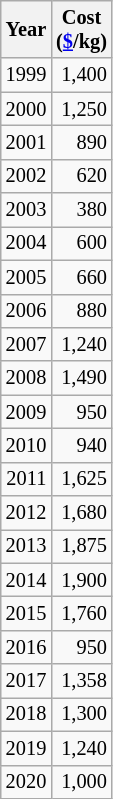<table class="wikitable" style="font-size:85%; text-align:right;">
<tr>
<th>Year</th>
<th>Cost<br>(<a href='#'>$</a>/kg)</th>
</tr>
<tr>
<td>1999</td>
<td>1,400</td>
</tr>
<tr>
<td>2000</td>
<td>1,250</td>
</tr>
<tr>
<td>2001</td>
<td>890</td>
</tr>
<tr>
<td>2002</td>
<td>620</td>
</tr>
<tr>
<td>2003</td>
<td>380</td>
</tr>
<tr>
<td>2004</td>
<td>600</td>
</tr>
<tr>
<td>2005</td>
<td>660</td>
</tr>
<tr>
<td>2006</td>
<td>880</td>
</tr>
<tr>
<td>2007</td>
<td>1,240</td>
</tr>
<tr>
<td>2008</td>
<td>1,490</td>
</tr>
<tr>
<td>2009</td>
<td>950</td>
</tr>
<tr>
<td>2010</td>
<td>940</td>
</tr>
<tr>
<td>2011</td>
<td>1,625</td>
</tr>
<tr>
<td>2012</td>
<td>1,680</td>
</tr>
<tr>
<td>2013</td>
<td>1,875</td>
</tr>
<tr>
<td>2014</td>
<td>1,900</td>
</tr>
<tr>
<td>2015</td>
<td>1,760</td>
</tr>
<tr>
<td>2016</td>
<td>950</td>
</tr>
<tr>
<td>2017</td>
<td>1,358</td>
</tr>
<tr>
<td>2018</td>
<td>1,300</td>
</tr>
<tr>
<td>2019</td>
<td>1,240</td>
</tr>
<tr>
<td>2020</td>
<td>1,000</td>
</tr>
</table>
